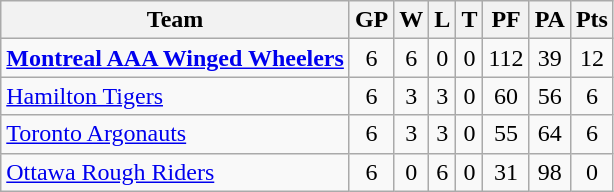<table class="wikitable">
<tr>
<th>Team</th>
<th>GP</th>
<th>W</th>
<th>L</th>
<th>T</th>
<th>PF</th>
<th>PA</th>
<th>Pts</th>
</tr>
<tr align="center">
<td align="left"><strong><a href='#'>Montreal AAA Winged Wheelers</a></strong></td>
<td>6</td>
<td>6</td>
<td>0</td>
<td>0</td>
<td>112</td>
<td>39</td>
<td>12</td>
</tr>
<tr align="center">
<td align="left"><a href='#'>Hamilton Tigers</a></td>
<td>6</td>
<td>3</td>
<td>3</td>
<td>0</td>
<td>60</td>
<td>56</td>
<td>6</td>
</tr>
<tr align="center">
<td align="left"><a href='#'>Toronto Argonauts</a></td>
<td>6</td>
<td>3</td>
<td>3</td>
<td>0</td>
<td>55</td>
<td>64</td>
<td>6</td>
</tr>
<tr align="center">
<td align="left"><a href='#'>Ottawa Rough Riders</a></td>
<td>6</td>
<td>0</td>
<td>6</td>
<td>0</td>
<td>31</td>
<td>98</td>
<td>0</td>
</tr>
</table>
